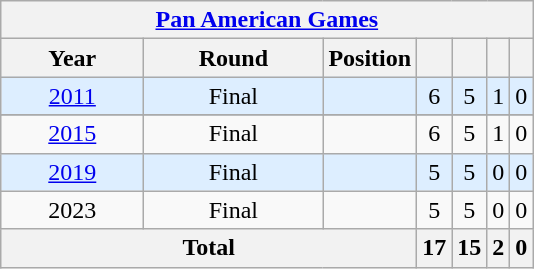<table class="wikitable" style="text-align: center;">
<tr>
<th colspan=10><a href='#'>Pan American Games</a></th>
</tr>
<tr>
<th style="width:5.5em;">Year</th>
<th style="width:7em;">Round</th>
<th>Position</th>
<th></th>
<th></th>
<th></th>
<th></th>
</tr>
<tr bgcolor=#ddeeff>
<td> <a href='#'>2011</a></td>
<td>Final</td>
<td></td>
<td>6</td>
<td>5</td>
<td>1</td>
<td>0</td>
</tr>
<tr>
</tr>
<tr>
<td> <a href='#'>2015</a></td>
<td>Final</td>
<td></td>
<td>6</td>
<td>5</td>
<td>1</td>
<td>0</td>
</tr>
<tr bgcolor=#ddeeff>
<td> <a href='#'>2019</a></td>
<td>Final</td>
<td></td>
<td>5</td>
<td>5</td>
<td>0</td>
<td>0</td>
</tr>
<tr>
<td> 2023</td>
<td>Final</td>
<td></td>
<td>5</td>
<td>5</td>
<td>0</td>
<td>0</td>
</tr>
<tr>
<th colspan=3>Total</th>
<th>17</th>
<th>15</th>
<th>2</th>
<th>0</th>
</tr>
</table>
